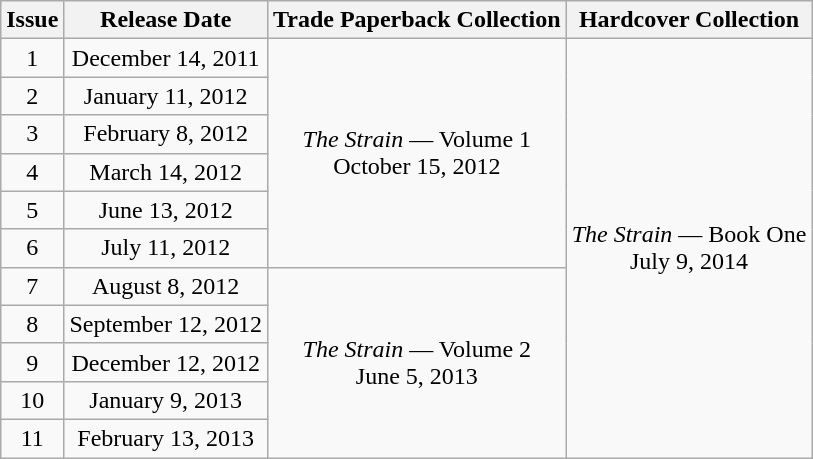<table class="wikitable" style="text-align: center">
<tr>
<th>Issue</th>
<th>Release Date</th>
<th>Trade Paperback Collection</th>
<th>Hardcover Collection</th>
</tr>
<tr>
<td>1</td>
<td>December 14, 2011</td>
<td rowspan=6><em>The Strain</em> — Volume 1<br>October 15, 2012<br></td>
<td rowspan=11><em>The Strain</em> — Book One<br>July 9, 2014<br></td>
</tr>
<tr>
<td>2</td>
<td>January 11, 2012</td>
</tr>
<tr>
<td>3</td>
<td>February 8, 2012</td>
</tr>
<tr>
<td>4</td>
<td>March 14, 2012</td>
</tr>
<tr>
<td>5</td>
<td>June 13, 2012</td>
</tr>
<tr>
<td>6</td>
<td>July 11, 2012</td>
</tr>
<tr>
<td>7</td>
<td>August 8, 2012</td>
<td rowspan=5><em>The Strain</em> — Volume 2<br>June 5, 2013<br></td>
</tr>
<tr>
<td>8</td>
<td>September 12, 2012</td>
</tr>
<tr>
<td>9</td>
<td>December 12, 2012</td>
</tr>
<tr>
<td>10</td>
<td>January 9, 2013</td>
</tr>
<tr>
<td>11</td>
<td>February 13, 2013</td>
</tr>
</table>
